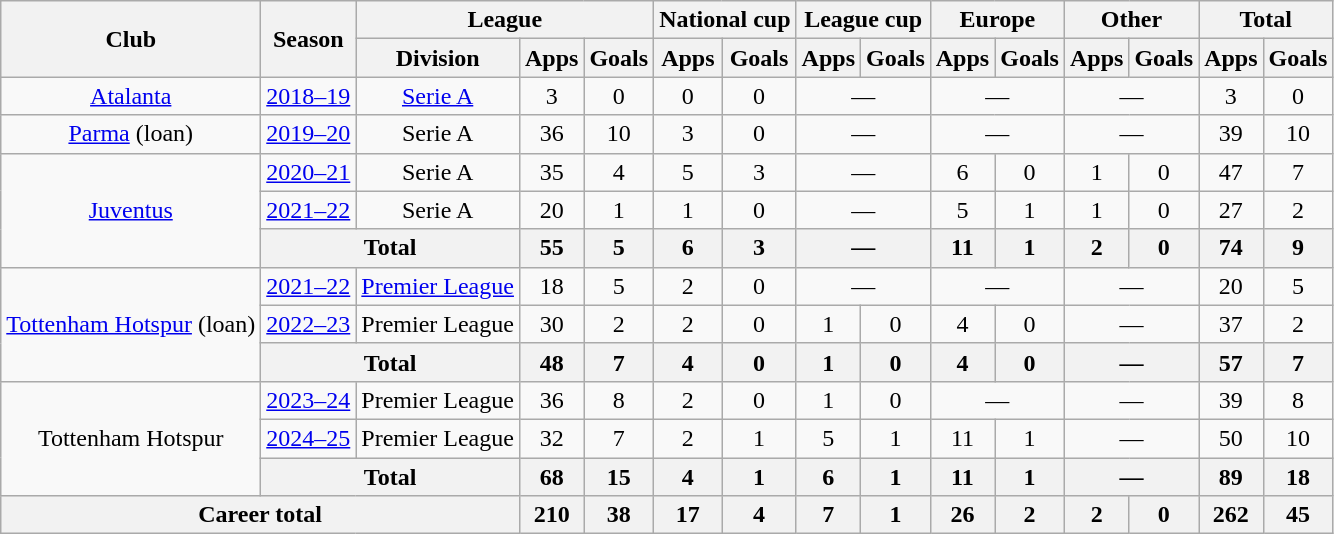<table class="wikitable" style="text-align:center">
<tr>
<th rowspan="2">Club</th>
<th rowspan="2">Season</th>
<th colspan="3">League</th>
<th colspan="2">National cup</th>
<th colspan="2">League cup</th>
<th colspan="2">Europe</th>
<th colspan="2">Other</th>
<th colspan="2">Total</th>
</tr>
<tr>
<th>Division</th>
<th>Apps</th>
<th>Goals</th>
<th>Apps</th>
<th>Goals</th>
<th>Apps</th>
<th>Goals</th>
<th>Apps</th>
<th>Goals</th>
<th>Apps</th>
<th>Goals</th>
<th>Apps</th>
<th>Goals</th>
</tr>
<tr>
<td><a href='#'>Atalanta</a></td>
<td><a href='#'>2018–19</a></td>
<td><a href='#'>Serie A</a></td>
<td>3</td>
<td>0</td>
<td>0</td>
<td>0</td>
<td colspan="2">—</td>
<td colspan="2">—</td>
<td colspan="2">—</td>
<td>3</td>
<td>0</td>
</tr>
<tr>
<td><a href='#'>Parma</a> (loan)</td>
<td><a href='#'>2019–20</a></td>
<td>Serie A</td>
<td>36</td>
<td>10</td>
<td>3</td>
<td>0</td>
<td colspan="2">—</td>
<td colspan="2">—</td>
<td colspan="2">—</td>
<td>39</td>
<td>10</td>
</tr>
<tr>
<td rowspan="3"><a href='#'>Juventus</a></td>
<td><a href='#'>2020–21</a></td>
<td>Serie A</td>
<td>35</td>
<td>4</td>
<td>5</td>
<td>3</td>
<td colspan="2">—</td>
<td>6</td>
<td>0</td>
<td>1</td>
<td>0</td>
<td>47</td>
<td>7</td>
</tr>
<tr>
<td><a href='#'>2021–22</a></td>
<td>Serie A</td>
<td>20</td>
<td>1</td>
<td>1</td>
<td>0</td>
<td colspan="2">—</td>
<td>5</td>
<td>1</td>
<td>1</td>
<td>0</td>
<td>27</td>
<td>2</td>
</tr>
<tr>
<th colspan="2">Total</th>
<th>55</th>
<th>5</th>
<th>6</th>
<th>3</th>
<th colspan="2">—</th>
<th>11</th>
<th>1</th>
<th>2</th>
<th>0</th>
<th>74</th>
<th>9</th>
</tr>
<tr>
<td rowspan="3"><a href='#'>Tottenham Hotspur</a> (loan)</td>
<td><a href='#'>2021–22</a></td>
<td><a href='#'>Premier League</a></td>
<td>18</td>
<td>5</td>
<td>2</td>
<td>0</td>
<td colspan="2">—</td>
<td colspan="2">—</td>
<td colspan="2">—</td>
<td>20</td>
<td>5</td>
</tr>
<tr>
<td><a href='#'>2022–23</a></td>
<td>Premier League</td>
<td>30</td>
<td>2</td>
<td>2</td>
<td>0</td>
<td>1</td>
<td>0</td>
<td>4</td>
<td>0</td>
<td colspan="2">—</td>
<td>37</td>
<td>2</td>
</tr>
<tr>
<th colspan="2">Total</th>
<th>48</th>
<th>7</th>
<th>4</th>
<th>0</th>
<th>1</th>
<th>0</th>
<th>4</th>
<th>0</th>
<th colspan="2">—</th>
<th>57</th>
<th>7</th>
</tr>
<tr>
<td rowspan="3">Tottenham Hotspur</td>
<td><a href='#'>2023–24</a></td>
<td>Premier League</td>
<td>36</td>
<td>8</td>
<td>2</td>
<td>0</td>
<td>1</td>
<td>0</td>
<td colspan="2">—</td>
<td colspan="2">—</td>
<td>39</td>
<td>8</td>
</tr>
<tr>
<td><a href='#'>2024–25</a></td>
<td>Premier League</td>
<td>32</td>
<td>7</td>
<td>2</td>
<td>1</td>
<td>5</td>
<td>1</td>
<td>11</td>
<td>1</td>
<td colspan="2">—</td>
<td>50</td>
<td>10</td>
</tr>
<tr>
<th colspan="2">Total</th>
<th>68</th>
<th>15</th>
<th>4</th>
<th>1</th>
<th>6</th>
<th>1</th>
<th>11</th>
<th>1</th>
<th colspan="2">—</th>
<th>89</th>
<th>18</th>
</tr>
<tr>
<th colspan="3">Career total</th>
<th>210</th>
<th>38</th>
<th>17</th>
<th>4</th>
<th>7</th>
<th>1</th>
<th>26</th>
<th>2</th>
<th>2</th>
<th>0</th>
<th>262</th>
<th>45</th>
</tr>
</table>
